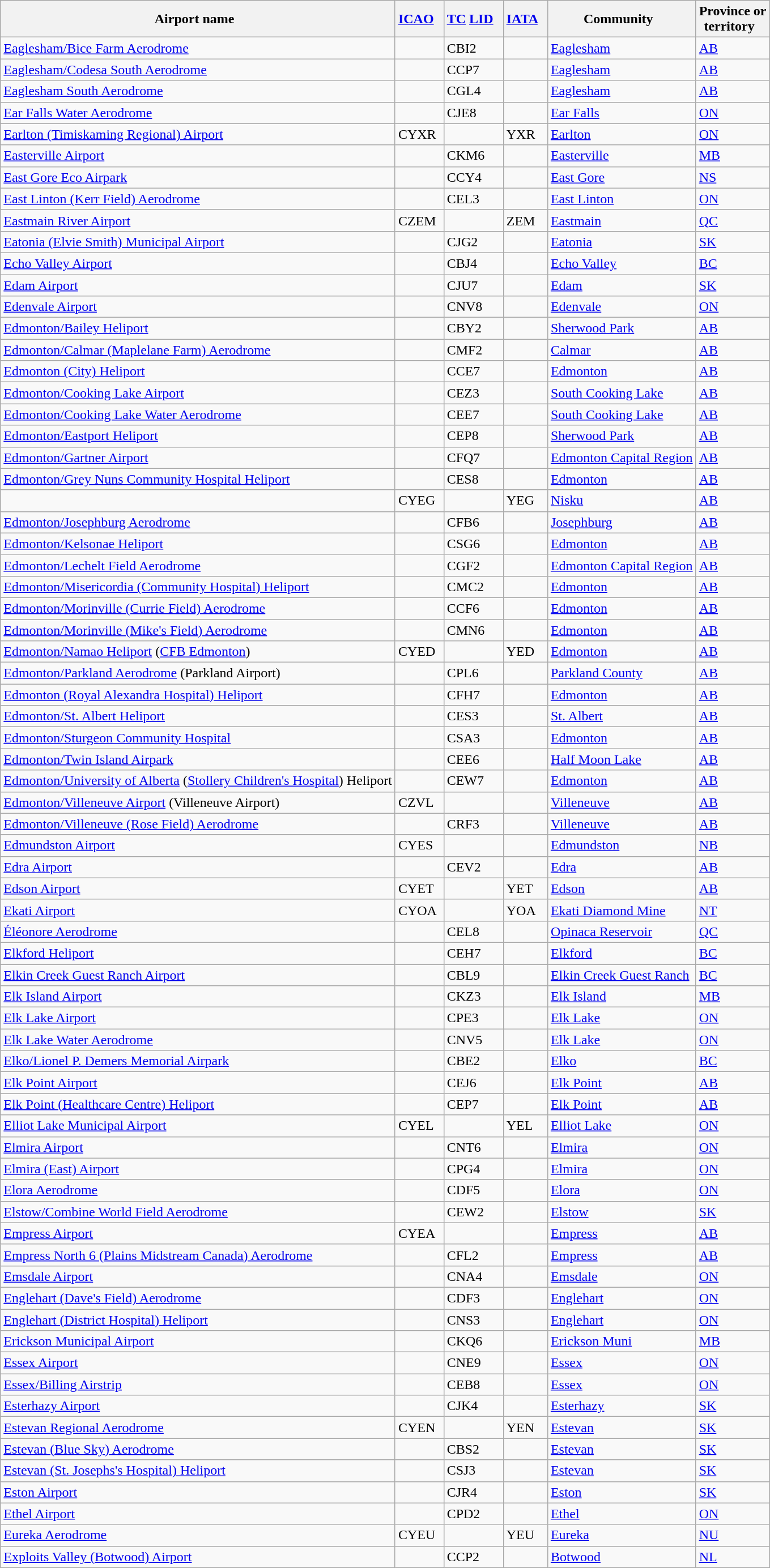<table class="wikitable sortable" style="width:auto;">
<tr>
<th width="*">Airport name  </th>
<th width="*"><a href='#'>ICAO</a>  </th>
<th width="*"><a href='#'>TC</a> <a href='#'>LID</a>  </th>
<th width="*"><a href='#'>IATA</a>  </th>
<th width="*">Community  </th>
<th width="*">Province or<br>territory  </th>
</tr>
<tr>
<td><a href='#'>Eaglesham/Bice Farm Aerodrome</a></td>
<td></td>
<td>CBI2</td>
<td></td>
<td><a href='#'>Eaglesham</a></td>
<td><a href='#'>AB</a></td>
</tr>
<tr>
<td><a href='#'>Eaglesham/Codesa South Aerodrome</a></td>
<td></td>
<td>CCP7</td>
<td></td>
<td><a href='#'>Eaglesham</a></td>
<td><a href='#'>AB</a></td>
</tr>
<tr>
<td><a href='#'>Eaglesham South Aerodrome</a></td>
<td></td>
<td>CGL4</td>
<td></td>
<td><a href='#'>Eaglesham</a></td>
<td><a href='#'>AB</a></td>
</tr>
<tr>
<td><a href='#'>Ear Falls Water Aerodrome</a></td>
<td></td>
<td>CJE8</td>
<td></td>
<td><a href='#'>Ear Falls</a></td>
<td><a href='#'>ON</a></td>
</tr>
<tr>
<td><a href='#'>Earlton (Timiskaming Regional) Airport</a></td>
<td>CYXR</td>
<td></td>
<td>YXR</td>
<td><a href='#'>Earlton</a></td>
<td><a href='#'>ON</a></td>
</tr>
<tr>
<td><a href='#'>Easterville Airport</a></td>
<td></td>
<td>CKM6</td>
<td></td>
<td><a href='#'>Easterville</a></td>
<td><a href='#'>MB</a></td>
</tr>
<tr>
<td><a href='#'>East Gore Eco Airpark</a></td>
<td></td>
<td>CCY4</td>
<td></td>
<td><a href='#'>East Gore</a></td>
<td><a href='#'>NS</a></td>
</tr>
<tr>
<td><a href='#'>East Linton (Kerr Field) Aerodrome</a></td>
<td></td>
<td>CEL3</td>
<td></td>
<td><a href='#'>East Linton</a></td>
<td><a href='#'>ON</a></td>
</tr>
<tr>
<td><a href='#'>Eastmain River Airport</a></td>
<td>CZEM</td>
<td></td>
<td>ZEM</td>
<td><a href='#'>Eastmain</a></td>
<td><a href='#'>QC</a></td>
</tr>
<tr>
<td><a href='#'>Eatonia (Elvie Smith) Municipal Airport</a></td>
<td></td>
<td>CJG2</td>
<td></td>
<td><a href='#'>Eatonia</a></td>
<td><a href='#'>SK</a></td>
</tr>
<tr>
<td><a href='#'>Echo Valley Airport</a></td>
<td></td>
<td>CBJ4</td>
<td></td>
<td><a href='#'>Echo Valley</a></td>
<td><a href='#'>BC</a></td>
</tr>
<tr>
<td><a href='#'>Edam Airport</a></td>
<td></td>
<td>CJU7</td>
<td></td>
<td><a href='#'>Edam</a></td>
<td><a href='#'>SK</a></td>
</tr>
<tr>
<td><a href='#'>Edenvale Airport</a></td>
<td></td>
<td>CNV8</td>
<td></td>
<td><a href='#'>Edenvale</a></td>
<td><a href='#'>ON</a></td>
</tr>
<tr>
<td><a href='#'>Edmonton/Bailey Heliport</a></td>
<td></td>
<td>CBY2</td>
<td></td>
<td><a href='#'>Sherwood Park</a></td>
<td><a href='#'>AB</a></td>
</tr>
<tr>
<td><a href='#'>Edmonton/Calmar (Maplelane Farm) Aerodrome</a></td>
<td></td>
<td>CMF2</td>
<td></td>
<td><a href='#'>Calmar</a></td>
<td><a href='#'>AB</a></td>
</tr>
<tr>
<td><a href='#'>Edmonton (City) Heliport</a></td>
<td></td>
<td>CCE7</td>
<td></td>
<td><a href='#'>Edmonton</a></td>
<td><a href='#'>AB</a></td>
</tr>
<tr>
<td><a href='#'>Edmonton/Cooking Lake Airport</a></td>
<td></td>
<td>CEZ3</td>
<td></td>
<td><a href='#'>South Cooking Lake</a></td>
<td><a href='#'>AB</a></td>
</tr>
<tr>
<td><a href='#'>Edmonton/Cooking Lake Water Aerodrome</a></td>
<td></td>
<td>CEE7</td>
<td></td>
<td><a href='#'>South Cooking Lake</a></td>
<td><a href='#'>AB</a></td>
</tr>
<tr>
<td><a href='#'>Edmonton/Eastport Heliport</a></td>
<td></td>
<td>CEP8</td>
<td></td>
<td><a href='#'>Sherwood Park</a></td>
<td><a href='#'>AB</a></td>
</tr>
<tr>
<td><a href='#'>Edmonton/Gartner Airport</a></td>
<td></td>
<td>CFQ7</td>
<td></td>
<td><a href='#'>Edmonton Capital Region</a></td>
<td><a href='#'>AB</a></td>
</tr>
<tr>
<td><a href='#'>Edmonton/Grey Nuns Community Hospital Heliport</a></td>
<td></td>
<td>CES8</td>
<td></td>
<td><a href='#'>Edmonton</a></td>
<td><a href='#'>AB</a></td>
</tr>
<tr>
<td></td>
<td>CYEG</td>
<td></td>
<td>YEG</td>
<td><a href='#'>Nisku</a></td>
<td><a href='#'>AB</a></td>
</tr>
<tr>
<td><a href='#'>Edmonton/Josephburg Aerodrome</a></td>
<td></td>
<td>CFB6</td>
<td></td>
<td><a href='#'>Josephburg</a></td>
<td><a href='#'>AB</a></td>
</tr>
<tr>
<td><a href='#'>Edmonton/Kelsonae Heliport</a></td>
<td></td>
<td>CSG6</td>
<td></td>
<td><a href='#'>Edmonton</a></td>
<td><a href='#'>AB</a></td>
</tr>
<tr>
<td><a href='#'>Edmonton/Lechelt Field Aerodrome</a></td>
<td></td>
<td>CGF2</td>
<td></td>
<td><a href='#'>Edmonton Capital Region</a></td>
<td><a href='#'>AB</a></td>
</tr>
<tr>
<td><a href='#'>Edmonton/Misericordia (Community Hospital) Heliport</a></td>
<td></td>
<td>CMC2</td>
<td></td>
<td><a href='#'>Edmonton</a></td>
<td><a href='#'>AB</a></td>
</tr>
<tr>
<td><a href='#'>Edmonton/Morinville (Currie Field) Aerodrome</a></td>
<td></td>
<td>CCF6</td>
<td></td>
<td><a href='#'>Edmonton</a></td>
<td><a href='#'>AB</a></td>
</tr>
<tr>
<td><a href='#'>Edmonton/Morinville (Mike's Field) Aerodrome</a></td>
<td></td>
<td>CMN6</td>
<td></td>
<td><a href='#'>Edmonton</a></td>
<td><a href='#'>AB</a></td>
</tr>
<tr>
<td><a href='#'>Edmonton/Namao Heliport</a> (<a href='#'>CFB Edmonton</a>)</td>
<td>CYED</td>
<td></td>
<td>YED</td>
<td><a href='#'>Edmonton</a></td>
<td><a href='#'>AB</a></td>
</tr>
<tr>
<td><a href='#'>Edmonton/Parkland Aerodrome</a> (Parkland Airport)</td>
<td></td>
<td>CPL6</td>
<td></td>
<td><a href='#'>Parkland County</a></td>
<td><a href='#'>AB</a></td>
</tr>
<tr>
<td><a href='#'>Edmonton (Royal Alexandra Hospital) Heliport</a></td>
<td></td>
<td>CFH7</td>
<td></td>
<td><a href='#'>Edmonton</a></td>
<td><a href='#'>AB</a></td>
</tr>
<tr>
<td><a href='#'>Edmonton/St. Albert Heliport</a></td>
<td></td>
<td>CES3</td>
<td></td>
<td><a href='#'>St. Albert</a></td>
<td><a href='#'>AB</a></td>
</tr>
<tr>
<td><a href='#'>Edmonton/Sturgeon Community Hospital</a></td>
<td></td>
<td>CSA3</td>
<td></td>
<td><a href='#'>Edmonton</a></td>
<td><a href='#'>AB</a></td>
</tr>
<tr>
<td><a href='#'>Edmonton/Twin Island Airpark</a></td>
<td></td>
<td>CEE6</td>
<td></td>
<td><a href='#'>Half Moon Lake</a></td>
<td><a href='#'>AB</a></td>
</tr>
<tr>
<td><a href='#'>Edmonton/University of Alberta</a> (<a href='#'>Stollery Children's Hospital</a>) Heliport</td>
<td></td>
<td>CEW7</td>
<td></td>
<td><a href='#'>Edmonton</a></td>
<td><a href='#'>AB</a></td>
</tr>
<tr>
<td><a href='#'>Edmonton/Villeneuve Airport</a> (Villeneuve Airport)</td>
<td>CZVL</td>
<td></td>
<td></td>
<td><a href='#'>Villeneuve</a></td>
<td><a href='#'>AB</a></td>
</tr>
<tr>
<td><a href='#'>Edmonton/Villeneuve (Rose Field) Aerodrome</a></td>
<td></td>
<td>CRF3</td>
<td></td>
<td><a href='#'>Villeneuve</a></td>
<td><a href='#'>AB</a></td>
</tr>
<tr>
<td><a href='#'>Edmundston Airport</a></td>
<td>CYES</td>
<td></td>
<td></td>
<td><a href='#'>Edmundston</a></td>
<td><a href='#'>NB</a></td>
</tr>
<tr>
<td><a href='#'>Edra Airport</a></td>
<td></td>
<td>CEV2</td>
<td></td>
<td><a href='#'>Edra</a></td>
<td><a href='#'>AB</a></td>
</tr>
<tr>
<td><a href='#'>Edson Airport</a></td>
<td>CYET</td>
<td></td>
<td>YET</td>
<td><a href='#'>Edson</a></td>
<td><a href='#'>AB</a></td>
</tr>
<tr>
<td><a href='#'>Ekati Airport</a></td>
<td>CYOA</td>
<td></td>
<td>YOA</td>
<td><a href='#'>Ekati Diamond Mine</a></td>
<td><a href='#'>NT</a></td>
</tr>
<tr>
<td><a href='#'>Éléonore Aerodrome</a></td>
<td></td>
<td>CEL8</td>
<td></td>
<td><a href='#'>Opinaca Reservoir</a></td>
<td><a href='#'>QC</a></td>
</tr>
<tr>
<td><a href='#'>Elkford Heliport</a></td>
<td></td>
<td>CEH7</td>
<td></td>
<td><a href='#'>Elkford</a></td>
<td><a href='#'>BC</a></td>
</tr>
<tr>
<td><a href='#'>Elkin Creek Guest Ranch Airport</a></td>
<td></td>
<td>CBL9</td>
<td></td>
<td><a href='#'>Elkin Creek Guest Ranch</a></td>
<td><a href='#'>BC</a></td>
</tr>
<tr>
<td><a href='#'>Elk Island Airport</a></td>
<td></td>
<td>CKZ3</td>
<td></td>
<td><a href='#'>Elk Island</a></td>
<td><a href='#'>MB</a></td>
</tr>
<tr>
<td><a href='#'>Elk Lake Airport</a></td>
<td></td>
<td>CPE3</td>
<td></td>
<td><a href='#'>Elk Lake</a></td>
<td><a href='#'>ON</a></td>
</tr>
<tr>
<td><a href='#'>Elk Lake Water Aerodrome</a></td>
<td></td>
<td>CNV5</td>
<td></td>
<td><a href='#'>Elk Lake</a></td>
<td><a href='#'>ON</a></td>
</tr>
<tr>
<td><a href='#'>Elko/Lionel P. Demers Memorial Airpark</a></td>
<td></td>
<td>CBE2</td>
<td></td>
<td><a href='#'>Elko</a></td>
<td><a href='#'>BC</a></td>
</tr>
<tr>
<td><a href='#'>Elk Point Airport</a></td>
<td></td>
<td>CEJ6</td>
<td></td>
<td><a href='#'>Elk Point</a></td>
<td><a href='#'>AB</a></td>
</tr>
<tr>
<td><a href='#'>Elk Point (Healthcare Centre) Heliport</a></td>
<td></td>
<td>CEP7</td>
<td></td>
<td><a href='#'>Elk Point</a></td>
<td><a href='#'>AB</a></td>
</tr>
<tr>
<td><a href='#'>Elliot Lake Municipal Airport</a></td>
<td>CYEL</td>
<td></td>
<td>YEL</td>
<td><a href='#'>Elliot Lake</a></td>
<td><a href='#'>ON</a></td>
</tr>
<tr>
<td><a href='#'>Elmira Airport</a></td>
<td></td>
<td>CNT6</td>
<td></td>
<td><a href='#'>Elmira</a></td>
<td><a href='#'>ON</a></td>
</tr>
<tr>
<td><a href='#'>Elmira (East) Airport</a></td>
<td></td>
<td>CPG4</td>
<td></td>
<td><a href='#'>Elmira</a></td>
<td><a href='#'>ON</a></td>
</tr>
<tr>
<td><a href='#'>Elora Aerodrome</a></td>
<td></td>
<td>CDF5</td>
<td></td>
<td><a href='#'>Elora</a></td>
<td><a href='#'>ON</a></td>
</tr>
<tr>
<td><a href='#'>Elstow/Combine World Field Aerodrome</a></td>
<td></td>
<td>CEW2</td>
<td></td>
<td><a href='#'>Elstow</a></td>
<td><a href='#'>SK</a></td>
</tr>
<tr>
<td><a href='#'>Empress Airport</a></td>
<td>CYEA</td>
<td></td>
<td></td>
<td><a href='#'>Empress</a></td>
<td><a href='#'>AB</a></td>
</tr>
<tr>
<td><a href='#'>Empress North 6 (Plains Midstream Canada) Aerodrome</a></td>
<td></td>
<td>CFL2</td>
<td></td>
<td><a href='#'>Empress</a></td>
<td><a href='#'>AB</a></td>
</tr>
<tr>
<td><a href='#'>Emsdale Airport</a></td>
<td></td>
<td>CNA4</td>
<td></td>
<td><a href='#'>Emsdale</a></td>
<td><a href='#'>ON</a></td>
</tr>
<tr>
<td><a href='#'>Englehart (Dave's Field) Aerodrome</a></td>
<td></td>
<td>CDF3</td>
<td></td>
<td><a href='#'>Englehart</a></td>
<td><a href='#'>ON</a></td>
</tr>
<tr>
<td><a href='#'>Englehart (District Hospital) Heliport</a></td>
<td></td>
<td>CNS3</td>
<td></td>
<td><a href='#'>Englehart</a></td>
<td><a href='#'>ON</a></td>
</tr>
<tr>
<td><a href='#'>Erickson Municipal Airport</a></td>
<td></td>
<td>CKQ6</td>
<td></td>
<td><a href='#'>Erickson Muni</a></td>
<td><a href='#'>MB</a></td>
</tr>
<tr>
<td><a href='#'>Essex Airport</a></td>
<td></td>
<td>CNE9</td>
<td></td>
<td><a href='#'>Essex</a></td>
<td><a href='#'>ON</a></td>
</tr>
<tr>
<td><a href='#'>Essex/Billing Airstrip</a></td>
<td></td>
<td>CEB8</td>
<td></td>
<td><a href='#'>Essex</a></td>
<td><a href='#'>ON</a></td>
</tr>
<tr>
<td><a href='#'>Esterhazy Airport</a></td>
<td></td>
<td>CJK4</td>
<td></td>
<td><a href='#'>Esterhazy</a></td>
<td><a href='#'>SK</a></td>
</tr>
<tr>
<td><a href='#'>Estevan Regional Aerodrome</a></td>
<td>CYEN</td>
<td></td>
<td>YEN</td>
<td><a href='#'>Estevan</a></td>
<td><a href='#'>SK</a></td>
</tr>
<tr>
<td><a href='#'>Estevan (Blue Sky) Aerodrome</a></td>
<td></td>
<td>CBS2</td>
<td></td>
<td><a href='#'>Estevan</a></td>
<td><a href='#'>SK</a></td>
</tr>
<tr>
<td><a href='#'>Estevan (St. Josephs's Hospital) Heliport</a></td>
<td></td>
<td>CSJ3</td>
<td></td>
<td><a href='#'>Estevan</a></td>
<td><a href='#'>SK</a></td>
</tr>
<tr>
<td><a href='#'>Eston Airport</a></td>
<td></td>
<td>CJR4</td>
<td></td>
<td><a href='#'>Eston</a></td>
<td><a href='#'>SK</a></td>
</tr>
<tr>
<td><a href='#'>Ethel Airport</a></td>
<td></td>
<td>CPD2</td>
<td></td>
<td><a href='#'>Ethel</a></td>
<td><a href='#'>ON</a></td>
</tr>
<tr>
<td><a href='#'>Eureka Aerodrome</a></td>
<td>CYEU</td>
<td></td>
<td>YEU</td>
<td><a href='#'>Eureka</a></td>
<td><a href='#'>NU</a></td>
</tr>
<tr>
<td><a href='#'>Exploits Valley (Botwood) Airport</a></td>
<td></td>
<td>CCP2</td>
<td></td>
<td><a href='#'>Botwood</a></td>
<td><a href='#'>NL</a></td>
</tr>
</table>
